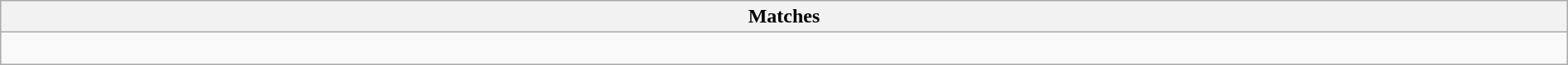<table class="wikitable collapsible collapsed" style="width:100%;">
<tr>
<th>Matches</th>
</tr>
<tr>
<td><br></td>
</tr>
</table>
